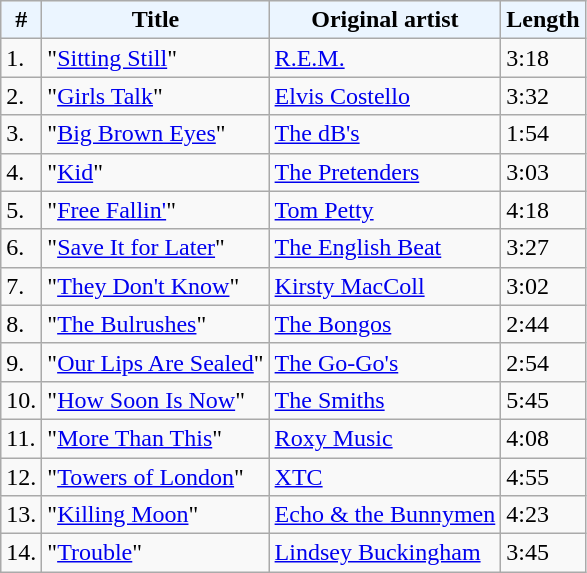<table class="wikitable">
<tr>
<th style="background:#ebf5ff;">#</th>
<th style="background:#ebf5ff;">Title</th>
<th style="background:#ebf5ff;">Original artist</th>
<th style="background:#ebf5ff;">Length</th>
</tr>
<tr>
<td>1.</td>
<td>"<a href='#'>Sitting Still</a>"</td>
<td><a href='#'>R.E.M.</a></td>
<td>3:18</td>
</tr>
<tr>
<td>2.</td>
<td>"<a href='#'>Girls Talk</a>"</td>
<td><a href='#'>Elvis Costello</a></td>
<td>3:32</td>
</tr>
<tr>
<td>3.</td>
<td>"<a href='#'>Big Brown Eyes</a>"</td>
<td><a href='#'>The dB's</a></td>
<td>1:54</td>
</tr>
<tr>
<td>4.</td>
<td>"<a href='#'>Kid</a>"</td>
<td><a href='#'>The Pretenders</a></td>
<td>3:03</td>
</tr>
<tr>
<td>5.</td>
<td>"<a href='#'>Free Fallin'</a>"</td>
<td><a href='#'>Tom Petty</a></td>
<td>4:18</td>
</tr>
<tr>
<td>6.</td>
<td>"<a href='#'>Save It for Later</a>"</td>
<td><a href='#'>The English Beat</a></td>
<td>3:27</td>
</tr>
<tr>
<td>7.</td>
<td>"<a href='#'>They Don't Know</a>"</td>
<td><a href='#'>Kirsty MacColl</a></td>
<td>3:02</td>
</tr>
<tr>
<td>8.</td>
<td>"<a href='#'>The Bulrushes</a>"</td>
<td><a href='#'>The Bongos</a></td>
<td>2:44</td>
</tr>
<tr>
<td>9.</td>
<td>"<a href='#'>Our Lips Are Sealed</a>"</td>
<td><a href='#'>The Go-Go's</a></td>
<td>2:54</td>
</tr>
<tr>
<td>10.</td>
<td>"<a href='#'>How Soon Is Now</a>"</td>
<td><a href='#'>The Smiths</a></td>
<td>5:45</td>
</tr>
<tr>
<td>11.</td>
<td>"<a href='#'>More Than This</a>"</td>
<td><a href='#'>Roxy Music</a></td>
<td>4:08</td>
</tr>
<tr>
<td>12.</td>
<td>"<a href='#'>Towers of London</a>"</td>
<td><a href='#'>XTC</a></td>
<td>4:55</td>
</tr>
<tr>
<td>13.</td>
<td>"<a href='#'>Killing Moon</a>"</td>
<td><a href='#'>Echo & the Bunnymen</a></td>
<td>4:23</td>
</tr>
<tr>
<td>14.</td>
<td>"<a href='#'>Trouble</a>"</td>
<td><a href='#'>Lindsey Buckingham</a></td>
<td>3:45</td>
</tr>
</table>
